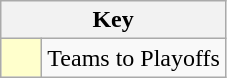<table class="wikitable" style="text-align: center;">
<tr>
<th colspan=2>Key</th>
</tr>
<tr>
<td style="background:#ffc; width:20px;"></td>
<td align=left>Teams to Playoffs</td>
</tr>
</table>
